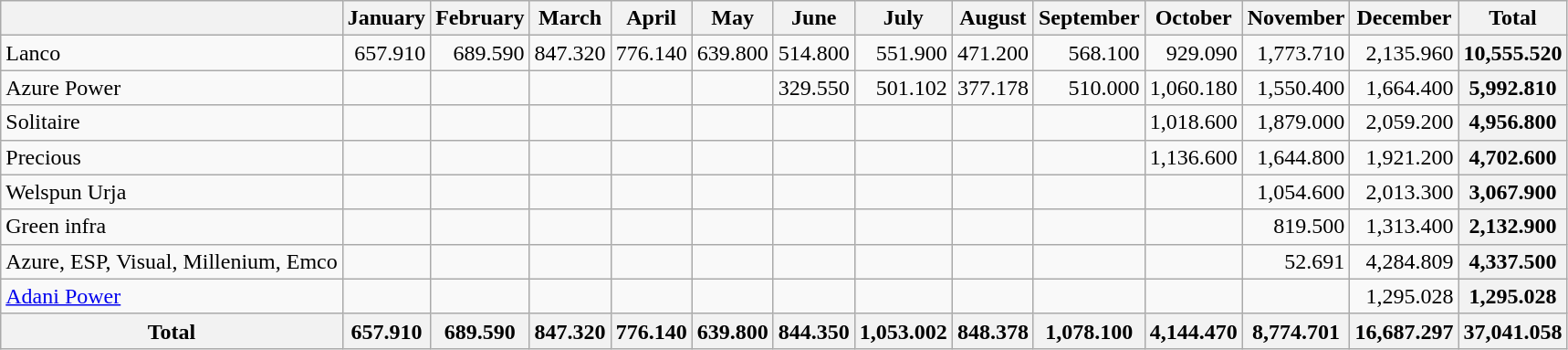<table class="wikitable collapsed" style="text-align:right">
<tr>
<th></th>
<th>January</th>
<th>February</th>
<th>March</th>
<th>April</th>
<th>May</th>
<th>June</th>
<th>July</th>
<th>August</th>
<th>September</th>
<th>October</th>
<th>November</th>
<th>December</th>
<th>Total</th>
</tr>
<tr>
<td align=left>Lanco</td>
<td>657.910</td>
<td>689.590</td>
<td>847.320</td>
<td>776.140</td>
<td>639.800</td>
<td>514.800</td>
<td>551.900</td>
<td>471.200</td>
<td>568.100</td>
<td>929.090</td>
<td>1,773.710</td>
<td>2,135.960</td>
<th>10,555.520</th>
</tr>
<tr>
<td align=left>Azure Power</td>
<td></td>
<td></td>
<td></td>
<td></td>
<td></td>
<td>329.550</td>
<td>501.102</td>
<td>377.178</td>
<td>510.000</td>
<td>1,060.180</td>
<td>1,550.400</td>
<td>1,664.400</td>
<th>5,992.810</th>
</tr>
<tr>
<td align=left>Solitaire</td>
<td></td>
<td></td>
<td></td>
<td></td>
<td></td>
<td></td>
<td></td>
<td></td>
<td></td>
<td>1,018.600</td>
<td>1,879.000</td>
<td>2,059.200</td>
<th>4,956.800</th>
</tr>
<tr>
<td align=left>Precious</td>
<td></td>
<td></td>
<td></td>
<td></td>
<td></td>
<td></td>
<td></td>
<td></td>
<td></td>
<td>1,136.600</td>
<td>1,644.800</td>
<td>1,921.200</td>
<th>4,702.600</th>
</tr>
<tr>
<td align=left>Welspun Urja</td>
<td></td>
<td></td>
<td></td>
<td></td>
<td></td>
<td></td>
<td></td>
<td></td>
<td></td>
<td></td>
<td>1,054.600</td>
<td>2,013.300</td>
<th>3,067.900</th>
</tr>
<tr>
<td align=left>Green infra</td>
<td></td>
<td></td>
<td></td>
<td></td>
<td></td>
<td></td>
<td></td>
<td></td>
<td></td>
<td></td>
<td>819.500</td>
<td>1,313.400</td>
<th>2,132.900</th>
</tr>
<tr>
<td align=left>Azure, ESP, Visual, Millenium, Emco</td>
<td></td>
<td></td>
<td></td>
<td></td>
<td></td>
<td></td>
<td></td>
<td></td>
<td></td>
<td></td>
<td>52.691</td>
<td>4,284.809</td>
<th>4,337.500</th>
</tr>
<tr>
<td align=left><a href='#'>Adani Power</a></td>
<td></td>
<td></td>
<td></td>
<td></td>
<td></td>
<td></td>
<td></td>
<td></td>
<td></td>
<td></td>
<td></td>
<td>1,295.028</td>
<th>1,295.028</th>
</tr>
<tr>
<th>Total</th>
<th>657.910</th>
<th>689.590</th>
<th>847.320</th>
<th>776.140</th>
<th>639.800</th>
<th>844.350</th>
<th>1,053.002</th>
<th>848.378</th>
<th>1,078.100</th>
<th>4,144.470</th>
<th>8,774.701</th>
<th>16,687.297</th>
<th>37,041.058</th>
</tr>
</table>
